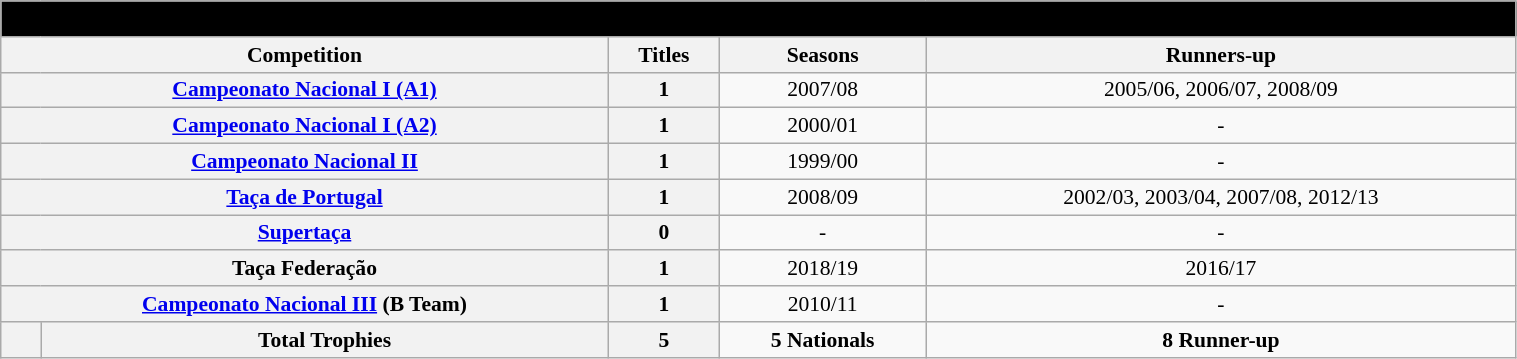<table class="wikitable" width="80%" style="text-align:center; font-size:90%">
<tr>
<th colspan="5" style="background: #000000;"><span>National Competitions</span></th>
</tr>
<tr>
<th colspan="2">Competition</th>
<th>Titles</th>
<th>Seasons</th>
<th>Runners-up</th>
</tr>
<tr>
<th colspan="2" rowspan="1"><a href='#'>Campeonato Nacional I (A1)</a></th>
<th rowspan="1">1</th>
<td rowspan="1">2007/08</td>
<td rowspan="1">2005/06, 2006/07, 2008/09</td>
</tr>
<tr>
<th colspan="2" rowspan="1"><a href='#'>Campeonato Nacional I (A2)</a></th>
<th>1</th>
<td>2000/01</td>
<td>-</td>
</tr>
<tr>
<th colspan="2"><a href='#'>Campeonato Nacional II</a></th>
<th>1</th>
<td>1999/00</td>
<td>-</td>
</tr>
<tr>
<th colspan="2" rowspan="1"><a href='#'>Taça de Portugal</a></th>
<th>1</th>
<td>2008/09</td>
<td>2002/03, 2003/04, 2007/08, 2012/13</td>
</tr>
<tr>
<th colspan="2"><a href='#'>Supertaça</a></th>
<th>0</th>
<td>-</td>
<td>-</td>
</tr>
<tr>
<th colspan="2">Taça Federação</th>
<th>1</th>
<td>2018/19</td>
<td>2016/17</td>
</tr>
<tr>
<th colspan="2"><a href='#'>Campeonato Nacional III</a> (B Team)</th>
<th>1</th>
<td>2010/11</td>
<td>-</td>
</tr>
<tr>
<th></th>
<th>Total Trophies</th>
<th>5</th>
<td><strong>5 Nationals</strong></td>
<td><strong>8 Runner-up</strong></td>
</tr>
</table>
